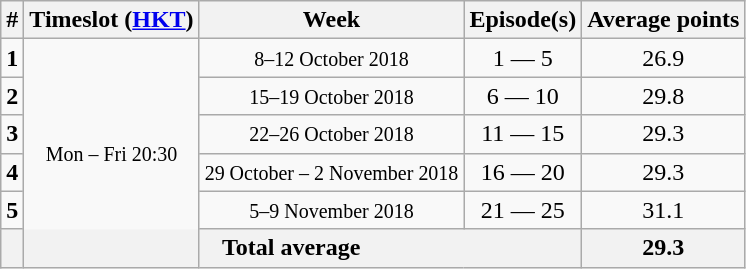<table class="wikitable">
<tr>
<th>#</th>
<th>Timeslot (<a href='#'>HKT</a>)</th>
<th>Week</th>
<th>Episode(s)</th>
<th>Average points</th>
</tr>
<tr>
<td style="text-align:center;"><strong>1</strong></td>
<td rowspan="8" style="text-align:center;"><small>Mon – Fri 20:30</small></td>
<td style="text-align:center;"><small>8–12 October 2018</small></td>
<td style="text-align:center;">1 — 5</td>
<td style="text-align:center;">26.9</td>
</tr>
<tr>
<td style="text-align:center;"><strong>2</strong></td>
<td style="text-align:center;"><small>15–19 October 2018</small></td>
<td style="text-align:center;">6 — 10</td>
<td style="text-align:center;">29.8</td>
</tr>
<tr>
<td style="text-align:center;"><strong>3</strong></td>
<td style="text-align:center;"><small>22–26 October 2018</small></td>
<td style="text-align:center;">11 — 15</td>
<td style="text-align:center;">29.3</td>
</tr>
<tr>
<td style="text-align:center;"><strong>4</strong></td>
<td style="text-align:center;"><small>29 October – 2 November 2018</small></td>
<td style="text-align:center;">16 — 20</td>
<td style="text-align:center;">29.3</td>
</tr>
<tr>
<td style="text-align:center;"><strong>5</strong></td>
<td style="text-align:center;"><small>5–9 November 2018</small></td>
<td style="text-align:center;">21 — 25</td>
<td style="text-align:center;">31.1</td>
</tr>
<tr>
<th colspan="4"><strong>Total average</strong></th>
<th><strong>29.3</strong></th>
</tr>
</table>
